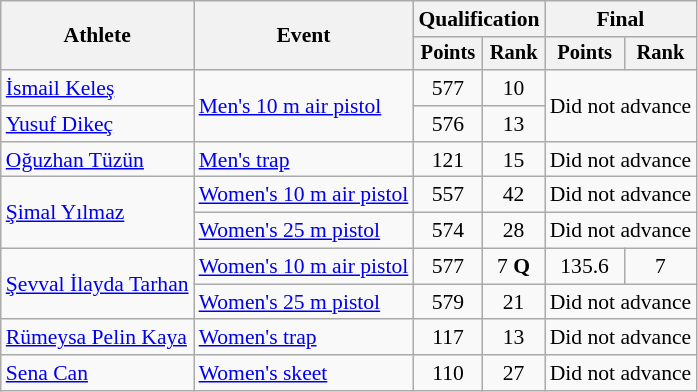<table class="wikitable" style="font-size:90%">
<tr>
<th rowspan="2">Athlete</th>
<th rowspan="2">Event</th>
<th colspan=2>Qualification</th>
<th colspan=2>Final</th>
</tr>
<tr style="font-size:95%">
<th>Points</th>
<th>Rank</th>
<th>Points</th>
<th>Rank</th>
</tr>
<tr align=center>
<td align=left><a href='#'>İsmail Keleş</a></td>
<td align=left rowspan=2><a href='#'>Men's 10 m air pistol</a></td>
<td>577</td>
<td>10</td>
<td rowspan=2 colspan=2>Did not advance</td>
</tr>
<tr align=center>
<td align=left><a href='#'>Yusuf Dikeç</a></td>
<td>576</td>
<td>13</td>
</tr>
<tr align=center>
<td align=left><a href='#'>Oğuzhan Tüzün</a></td>
<td align=left><a href='#'>Men's trap</a></td>
<td>121</td>
<td>15</td>
<td colspan=2>Did not advance</td>
</tr>
<tr align=center>
<td align=left rowspan=2><a href='#'>Şimal Yılmaz</a></td>
<td align=left><a href='#'>Women's 10 m air pistol</a></td>
<td>557</td>
<td>42</td>
<td colspan=2>Did not advance</td>
</tr>
<tr align=center>
<td align=left><a href='#'>Women's 25 m pistol</a></td>
<td>574</td>
<td>28</td>
<td colspan=2>Did not advance</td>
</tr>
<tr align=center>
<td align=left rowspan=2><a href='#'>Şevval İlayda Tarhan</a></td>
<td align=left><a href='#'>Women's 10 m air pistol</a></td>
<td>577</td>
<td>7 <strong>Q</strong></td>
<td>135.6</td>
<td>7</td>
</tr>
<tr align=center>
<td align=left><a href='#'>Women's 25 m pistol</a></td>
<td>579</td>
<td>21</td>
<td colspan=2>Did not advance</td>
</tr>
<tr align=center>
<td align=left><a href='#'>Rümeysa Pelin Kaya</a></td>
<td align=left><a href='#'>Women's trap</a></td>
<td>117</td>
<td>13</td>
<td colspan=2>Did not advance</td>
</tr>
<tr align=center>
<td align=left><a href='#'>Sena Can</a></td>
<td align=left><a href='#'>Women's skeet</a></td>
<td>110</td>
<td>27</td>
<td colspan=2>Did not advance</td>
</tr>
</table>
